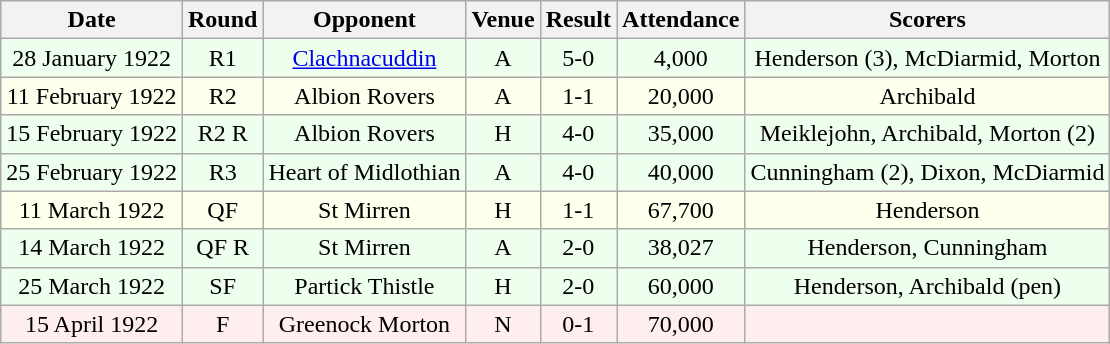<table class="wikitable sortable" style="font-size:100%; text-align:center">
<tr>
<th>Date</th>
<th>Round</th>
<th>Opponent</th>
<th>Venue</th>
<th>Result</th>
<th>Attendance</th>
<th>Scorers</th>
</tr>
<tr bgcolor = "#EEFFEE">
<td>28 January 1922</td>
<td>R1</td>
<td><a href='#'>Clachnacuddin</a></td>
<td>A</td>
<td>5-0</td>
<td>4,000</td>
<td>Henderson (3), McDiarmid, Morton</td>
</tr>
<tr bgcolor = "#FFFFEE">
<td>11 February 1922</td>
<td>R2</td>
<td>Albion Rovers</td>
<td>A</td>
<td>1-1</td>
<td>20,000</td>
<td>Archibald</td>
</tr>
<tr bgcolor = "#EEFFEE">
<td>15 February 1922</td>
<td>R2 R</td>
<td>Albion Rovers</td>
<td>H</td>
<td>4-0</td>
<td>35,000</td>
<td>Meiklejohn, Archibald, Morton (2)</td>
</tr>
<tr bgcolor = "#EEFFEE">
<td>25 February 1922</td>
<td>R3</td>
<td>Heart of Midlothian</td>
<td>A</td>
<td>4-0</td>
<td>40,000</td>
<td>Cunningham (2), Dixon, McDiarmid</td>
</tr>
<tr bgcolor = "#FFFFEE">
<td>11 March 1922</td>
<td>QF</td>
<td>St Mirren</td>
<td>H</td>
<td>1-1</td>
<td>67,700</td>
<td>Henderson</td>
</tr>
<tr bgcolor = "#EEFFEE">
<td>14 March 1922</td>
<td>QF R</td>
<td>St Mirren</td>
<td>A</td>
<td>2-0</td>
<td>38,027</td>
<td>Henderson, Cunningham</td>
</tr>
<tr bgcolor = "#EEFFEE">
<td>25 March 1922</td>
<td>SF</td>
<td>Partick Thistle</td>
<td>H</td>
<td>2-0</td>
<td>60,000</td>
<td>Henderson, Archibald (pen)</td>
</tr>
<tr bgcolor = "#FFEEEE">
<td>15 April 1922</td>
<td>F</td>
<td>Greenock Morton</td>
<td>N</td>
<td>0-1</td>
<td>70,000</td>
<td></td>
</tr>
</table>
